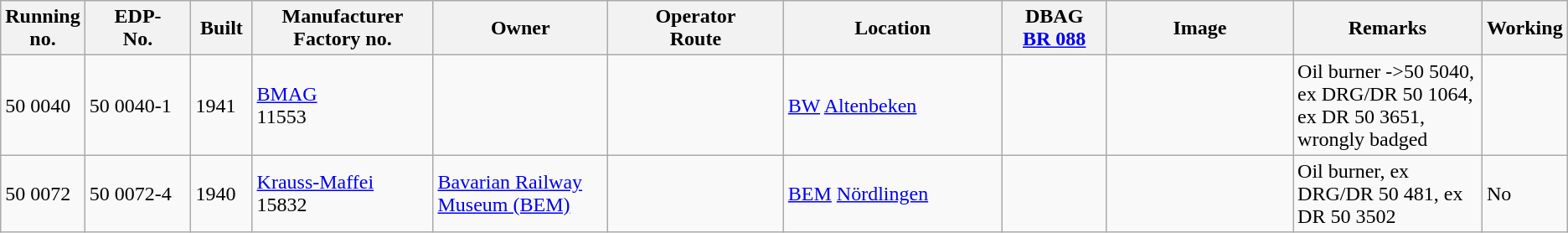<table class="wikitable" style="width="100%"; border:solid 1px #AAAAAA; background:#e3e3e3;">
<tr>
<th width="5%">Running<br>no.</th>
<th width="7%">EDP-<br>No.</th>
<th width="4%">Built</th>
<th width="12%">Manufacturer<br>Factory no.</th>
<th width="12%">Owner</th>
<th width="12%">Operator<br>Route</th>
<th width="15%">Location</th>
<th width="7%">DBAG<br><a href='#'>BR 088</a></th>
<th width="13%">Image</th>
<th width="20%">Remarks</th>
<th width="8%">Working</th>
</tr>
<tr>
<td>50 0040</td>
<td>50 0040-1</td>
<td>1941</td>
<td><a href='#'>BMAG</a><br>11553</td>
<td></td>
<td></td>
<td><a href='#'>BW</a> <a href='#'>Altenbeken</a></td>
<td></td>
<td></td>
<td>Oil burner ->50 5040, ex DRG/DR 50 1064, ex DR 50 3651, wrongly badged</td>
<td></td>
</tr>
<tr>
<td>50 0072</td>
<td>50 0072-4</td>
<td>1940</td>
<td><a href='#'>Krauss-Maffei</a><br>15832</td>
<td><a href='#'>Bavarian Railway Museum (BEM)</a></td>
<td></td>
<td><a href='#'>BEM</a> <a href='#'>Nördlingen</a></td>
<td></td>
<td></td>
<td>Oil burner, ex DRG/DR 50 481, ex DR 50 3502</td>
<td>No</td>
</tr>
</table>
